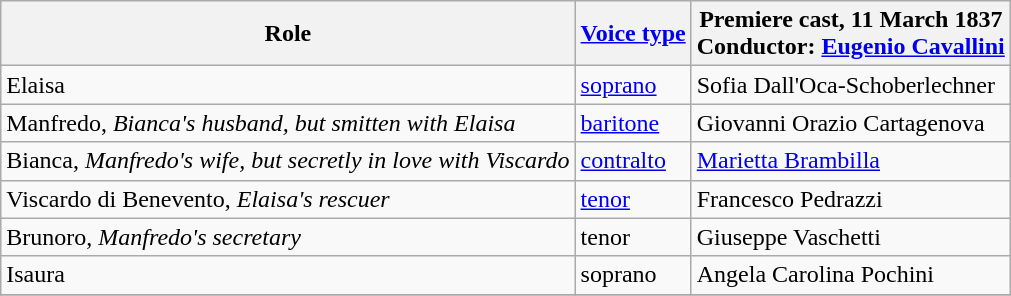<table class="wikitable">
<tr>
<th>Role</th>
<th><a href='#'>Voice type</a></th>
<th>Premiere cast, 11 March 1837<br>Conductor: <a href='#'>Eugenio Cavallini</a></th>
</tr>
<tr>
<td>Elaisa</td>
<td><a href='#'>soprano</a></td>
<td>Sofia Dall'Oca-Schoberlechner</td>
</tr>
<tr>
<td>Manfredo, <em>Bianca's husband, but smitten with Elaisa</em></td>
<td><a href='#'>baritone</a></td>
<td>Giovanni Orazio Cartagenova</td>
</tr>
<tr>
<td>Bianca, <em>Manfredo's wife, but secretly in love with Viscardo</em></td>
<td><a href='#'>contralto</a></td>
<td><a href='#'>Marietta Brambilla</a></td>
</tr>
<tr>
<td>Viscardo di Benevento, <em>Elaisa's rescuer</em></td>
<td><a href='#'>tenor</a></td>
<td>Francesco Pedrazzi</td>
</tr>
<tr>
<td>Brunoro, <em>Manfredo's secretary</em></td>
<td>tenor</td>
<td>Giuseppe Vaschetti</td>
</tr>
<tr>
<td>Isaura</td>
<td>soprano</td>
<td>Angela Carolina Pochini</td>
</tr>
<tr>
</tr>
</table>
